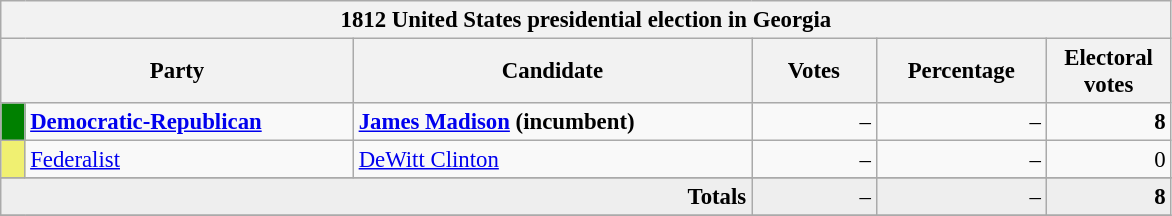<table class="wikitable" style="font-size: 95%;">
<tr>
<th colspan="6">1812 United States presidential election in Georgia</th>
</tr>
<tr>
<th colspan="2" style="width: 15em">Party</th>
<th style="width: 17em">Candidate</th>
<th style="width: 5em">Votes</th>
<th style="width: 7em">Percentage</th>
<th style="width: 5em">Electoral votes</th>
</tr>
<tr>
<th style="background-color:#008000; width: 3px"></th>
<td style="width: 130px"><strong><a href='#'>Democratic-Republican</a></strong></td>
<td><strong><a href='#'>James Madison</a> (incumbent)</strong></td>
<td align="right">–</td>
<td align="right">–</td>
<td align="right"><strong>8</strong></td>
</tr>
<tr>
<th style="background-color:#F0F071; width: 3px"></th>
<td style="width: 130px"><a href='#'>Federalist</a></td>
<td><a href='#'>DeWitt Clinton</a></td>
<td align="right">–</td>
<td align="right">–</td>
<td align="right">0</td>
</tr>
<tr>
</tr>
<tr bgcolor="#EEEEEE">
<td colspan="3" align="right"><strong>Totals</strong></td>
<td align="right">–</td>
<td align="right">–</td>
<td align="right"><strong>8</strong></td>
</tr>
<tr>
</tr>
</table>
